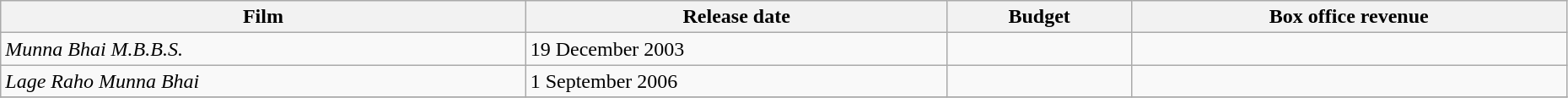<table class="wikitable" style="width:98%;">
<tr>
<th style="text-align:center;">Film</th>
<th style="text-align:center;">Release date</th>
<th style="text-align:center;">Budget</th>
<th style="text-align:center;">Box office revenue</th>
</tr>
<tr>
<td><em>Munna Bhai M.B.B.S.</em></td>
<td>19 December 2003</td>
<td></td>
<td></td>
</tr>
<tr>
<td><em>Lage Raho Munna Bhai</em></td>
<td>1 September 2006</td>
<td></td>
<td></td>
</tr>
<tr>
</tr>
</table>
